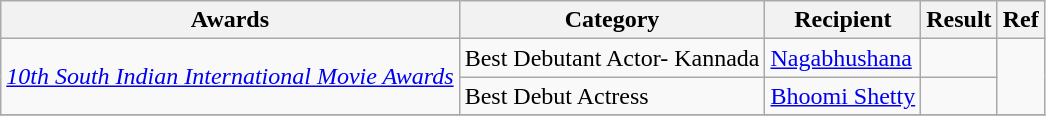<table class="wikitable">
<tr>
<th>Awards</th>
<th>Category</th>
<th>Recipient</th>
<th>Result</th>
<th>Ref</th>
</tr>
<tr>
<td rowspan=2><em><a href='#'>10th South Indian International Movie Awards</a></em></td>
<td>Best Debutant Actor- Kannada</td>
<td><a href='#'>Nagabhushana</a></td>
<td></td>
<td rowspan=2></td>
</tr>
<tr>
<td>Best Debut Actress</td>
<td><a href='#'>Bhoomi Shetty</a></td>
<td></td>
</tr>
<tr>
</tr>
</table>
